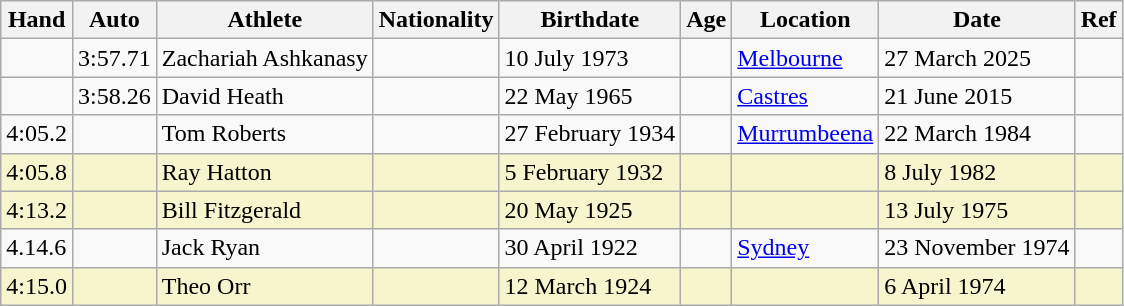<table class="wikitable">
<tr>
<th>Hand</th>
<th>Auto</th>
<th>Athlete</th>
<th>Nationality</th>
<th>Birthdate</th>
<th>Age</th>
<th>Location</th>
<th>Date</th>
<th>Ref</th>
</tr>
<tr>
<td></td>
<td>3:57.71</td>
<td>Zachariah Ashkanasy</td>
<td></td>
<td>10 July 1973</td>
<td></td>
<td><a href='#'>Melbourne</a></td>
<td>27 March 2025</td>
<td></td>
</tr>
<tr>
<td></td>
<td>3:58.26</td>
<td>David Heath</td>
<td></td>
<td>22 May 1965</td>
<td></td>
<td><a href='#'>Castres</a></td>
<td>21 June 2015</td>
<td></td>
</tr>
<tr>
<td>4:05.2</td>
<td></td>
<td>Tom Roberts</td>
<td></td>
<td>27 February 1934</td>
<td></td>
<td><a href='#'>Murrumbeena</a></td>
<td>22 March 1984</td>
<td></td>
</tr>
<tr bgcolor=#f6F5CE>
<td>4:05.8</td>
<td></td>
<td>Ray Hatton</td>
<td></td>
<td>5 February 1932</td>
<td></td>
<td></td>
<td>8 July 1982</td>
<td></td>
</tr>
<tr bgcolor=#f6F5CE>
<td>4:13.2</td>
<td></td>
<td>Bill Fitzgerald</td>
<td></td>
<td>20 May 1925</td>
<td></td>
<td></td>
<td>13 July 1975</td>
<td></td>
</tr>
<tr>
<td>4.14.6</td>
<td></td>
<td>Jack Ryan</td>
<td></td>
<td>30 April 1922</td>
<td></td>
<td><a href='#'>Sydney</a></td>
<td>23 November 1974</td>
<td></td>
</tr>
<tr bgcolor=#f6F5CE>
<td>4:15.0</td>
<td></td>
<td>Theo Orr</td>
<td></td>
<td>12 March 1924</td>
<td></td>
<td></td>
<td>6 April 1974</td>
<td></td>
</tr>
</table>
